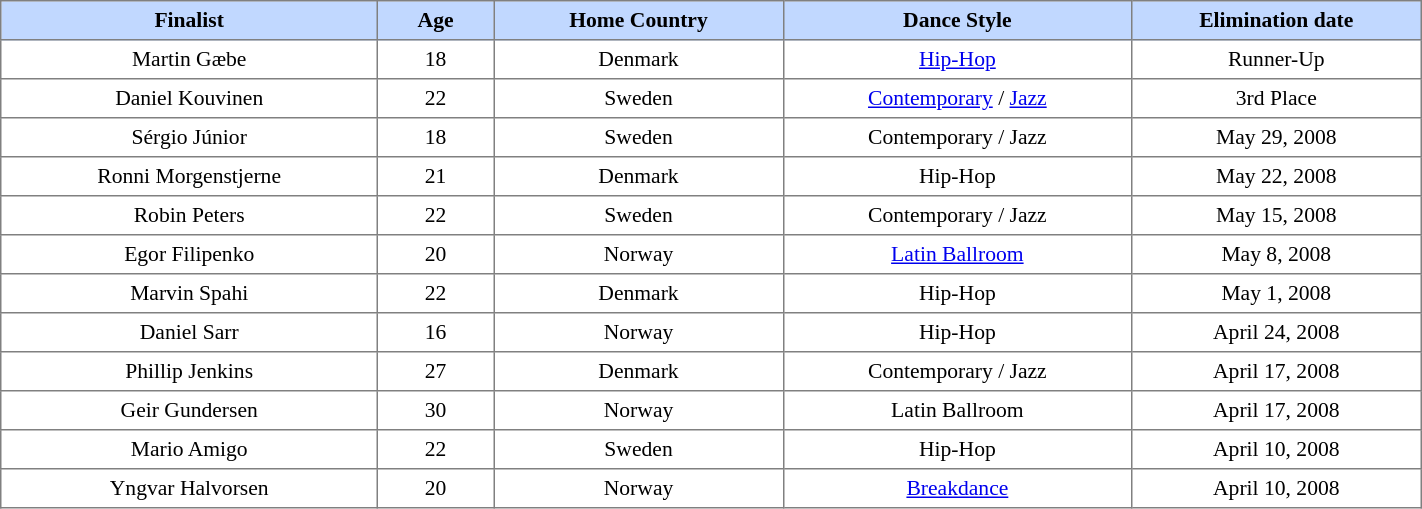<table border="1" cellpadding="4" cellspacing="0" style="text-align:center; font-size:90%; border-collapse:collapse;" width=75%>
<tr style="background:#C1D8FF;">
<th width=13%>Finalist</th>
<th width=4%; align=center>Age</th>
<th width=10%>Home Country</th>
<th width=12%>Dance Style</th>
<th width=10%>Elimination date</th>
</tr>
<tr>
<td>Martin Gæbe</td>
<td>18</td>
<td>Denmark</td>
<td><a href='#'>Hip-Hop</a></td>
<td>Runner-Up</td>
</tr>
<tr>
<td>Daniel Kouvinen</td>
<td>22</td>
<td>Sweden</td>
<td><a href='#'>Contemporary</a> / <a href='#'>Jazz</a></td>
<td>3rd Place</td>
</tr>
<tr>
<td>Sérgio Júnior</td>
<td>18</td>
<td>Sweden</td>
<td>Contemporary / Jazz</td>
<td>May 29, 2008</td>
</tr>
<tr>
<td>Ronni Morgenstjerne</td>
<td>21</td>
<td>Denmark</td>
<td>Hip-Hop</td>
<td>May 22, 2008</td>
</tr>
<tr>
<td>Robin Peters</td>
<td>22</td>
<td>Sweden</td>
<td>Contemporary / Jazz</td>
<td>May 15, 2008</td>
</tr>
<tr>
<td>Egor Filipenko</td>
<td>20</td>
<td>Norway</td>
<td><a href='#'>Latin Ballroom</a></td>
<td>May 8, 2008</td>
</tr>
<tr>
<td>Marvin Spahi</td>
<td>22</td>
<td>Denmark</td>
<td>Hip-Hop</td>
<td>May 1, 2008</td>
</tr>
<tr>
<td>Daniel Sarr</td>
<td>16</td>
<td>Norway</td>
<td>Hip-Hop</td>
<td>April 24, 2008</td>
</tr>
<tr>
<td>Phillip Jenkins</td>
<td>27</td>
<td>Denmark</td>
<td>Contemporary / Jazz</td>
<td>April 17, 2008</td>
</tr>
<tr>
<td>Geir Gundersen</td>
<td>30</td>
<td>Norway</td>
<td>Latin Ballroom</td>
<td>April 17, 2008</td>
</tr>
<tr>
<td>Mario Amigo</td>
<td>22</td>
<td>Sweden</td>
<td>Hip-Hop</td>
<td>April 10, 2008</td>
</tr>
<tr>
<td>Yngvar Halvorsen</td>
<td>20</td>
<td>Norway</td>
<td><a href='#'>Breakdance</a></td>
<td>April 10, 2008</td>
</tr>
</table>
